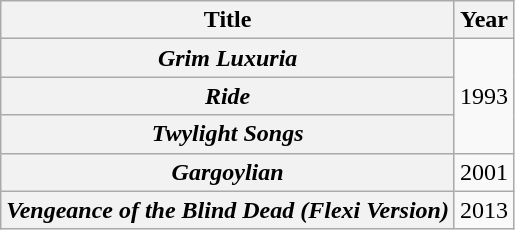<table class="wikitable plainrowheaders" style="text-align:center;">
<tr>
<th scope="col">Title</th>
<th scope="col">Year</th>
</tr>
<tr>
<th scope="row"><em>Grim Luxuria</em></th>
<td rowspan=3>1993</td>
</tr>
<tr>
<th scope="row"><em>Ride</em></th>
</tr>
<tr>
<th scope="row"><em>Twylight Songs</em></th>
</tr>
<tr>
<th scope="row"><em>Gargoylian</em></th>
<td>2001</td>
</tr>
<tr>
<th scope="row"><em>Vengeance of the Blind Dead (Flexi Version)</em></th>
<td>2013</td>
</tr>
</table>
